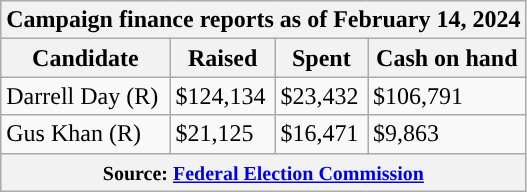<table class="wikitable sortable">
<tr>
<th colspan=4>Campaign finance reports as of February 14, 2024</th>
</tr>
<tr style="text-align:center;">
<th>Candidate</th>
<th>Raised</th>
<th>Spent</th>
<th>Cash on hand</th>
</tr>
<tr>
<td style="background-color:">Darrell Day (R)</td>
<td>$124,134</td>
<td>$23,432</td>
<td>$106,791</td>
</tr>
<tr>
<td style="background-color:">Gus Khan (R)</td>
<td>$21,125</td>
<td>$16,471</td>
<td>$9,863</td>
</tr>
<tr>
<th colspan="4"><small>Source: <a href='#'>Federal Election Commission</a></small></th>
</tr>
</table>
